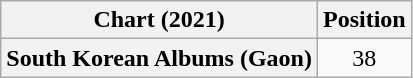<table class="wikitable plainrowheaders" style="text-align:center">
<tr>
<th scope="col">Chart (2021)</th>
<th scope="col">Position</th>
</tr>
<tr>
<th scope="row">South Korean Albums (Gaon)</th>
<td>38</td>
</tr>
</table>
